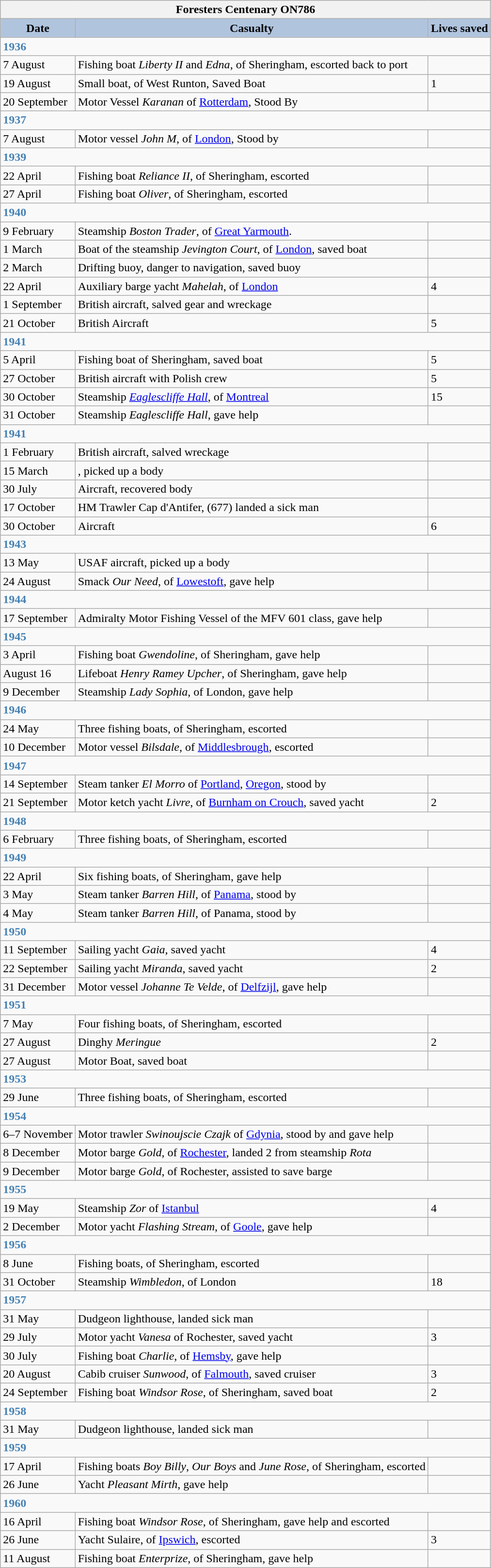<table class="wikitable">
<tr>
<th colspan="3">Foresters Centenary ON786<br></th>
</tr>
<tr>
<th style="text-align: center; background: LightSteelBlue">Date</th>
<th style="text-align: center; background: LightSteelBlue">Casualty</th>
<th style="text-align: center; background: LightSteelBlue">Lives saved</th>
</tr>
<tr>
<td colspan="3" style="color:steelblue"><strong>1936</strong></td>
</tr>
<tr>
<td>7 August</td>
<td>Fishing boat <em>Liberty II</em> and <em>Edna</em>, of Sheringham, escorted back to port</td>
<td></td>
</tr>
<tr>
<td>19 August</td>
<td>Small boat, of West Runton, Saved Boat</td>
<td>1</td>
</tr>
<tr>
<td>20 September</td>
<td>Motor Vessel <em>Karanan</em> of <a href='#'>Rotterdam</a>, Stood By</td>
<td></td>
</tr>
<tr>
<td colspan="3" style="color:steelblue"><strong>1937</strong></td>
</tr>
<tr>
<td>7 August</td>
<td>Motor vessel <em>John M</em>, of <a href='#'>London</a>, Stood by</td>
<td></td>
</tr>
<tr>
<td colspan="3" style="color:steelblue"><strong>1939</strong></td>
</tr>
<tr>
<td>22 April</td>
<td>Fishing boat <em>Reliance II</em>, of Sheringham, escorted</td>
<td></td>
</tr>
<tr>
<td>27 April</td>
<td>Fishing boat <em>Oliver</em>, of Sheringham, escorted</td>
<td></td>
</tr>
<tr>
<td colspan="3" style="color:steelblue"><strong>1940</strong></td>
</tr>
<tr>
<td>9 February</td>
<td>Steamship <em>Boston Trader</em>, of <a href='#'>Great Yarmouth</a>.</td>
<td></td>
</tr>
<tr>
<td>1 March</td>
<td>Boat of the steamship <em>Jevington Court</em>, of <a href='#'>London</a>, saved boat</td>
<td></td>
</tr>
<tr>
<td>2 March</td>
<td>Drifting buoy, danger to navigation, saved buoy</td>
<td></td>
</tr>
<tr>
<td>22 April</td>
<td>Auxiliary barge yacht <em>Mahelah</em>, of <a href='#'>London</a></td>
<td>4</td>
</tr>
<tr>
<td>1 September</td>
<td>British aircraft, salved gear and wreckage</td>
<td></td>
</tr>
<tr>
<td>21 October</td>
<td>British Aircraft</td>
<td>5</td>
</tr>
<tr>
<td colspan="3" style="color:steelblue"><strong>1941</strong></td>
</tr>
<tr>
<td>5 April</td>
<td>Fishing boat of Sheringham, saved boat</td>
<td>5</td>
</tr>
<tr>
<td>27 October</td>
<td>British aircraft with Polish crew</td>
<td>5</td>
</tr>
<tr>
<td>30 October</td>
<td>Steamship <em><a href='#'>Eaglescliffe Hall</a></em>, of <a href='#'>Montreal</a></td>
<td>15</td>
</tr>
<tr>
<td>31 October</td>
<td>Steamship <em>Eaglescliffe Hall</em>, gave help</td>
<td></td>
</tr>
<tr>
<td colspan="3" style="color:steelblue"><strong>1941</strong></td>
</tr>
<tr>
<td>1 February</td>
<td>British aircraft, salved wreckage</td>
<td></td>
</tr>
<tr>
<td>15 March</td>
<td>, picked up a body</td>
<td></td>
</tr>
<tr>
<td>30 July</td>
<td>Aircraft, recovered body</td>
<td></td>
</tr>
<tr>
<td>17 October</td>
<td>HM Trawler Cap d'Antifer, (677) landed a sick man</td>
<td></td>
</tr>
<tr>
<td>30 October</td>
<td>Aircraft</td>
<td>6</td>
</tr>
<tr>
<td colspan="3" style="color:steelblue"><strong>1943</strong></td>
</tr>
<tr>
<td>13 May</td>
<td>USAF aircraft, picked up a body</td>
<td></td>
</tr>
<tr>
<td>24 August</td>
<td>Smack <em>Our Need</em>, of <a href='#'>Lowestoft</a>, gave help</td>
<td></td>
</tr>
<tr>
<td colspan="3" style="color:steelblue"><strong>1944</strong></td>
</tr>
<tr>
<td>17 September</td>
<td>Admiralty Motor Fishing Vessel of the MFV 601 class, gave help</td>
<td></td>
</tr>
<tr>
<td colspan="3" style="color:steelblue"><strong>1945</strong></td>
</tr>
<tr>
<td>3 April</td>
<td>Fishing boat <em>Gwendoline</em>, of Sheringham, gave help</td>
<td></td>
</tr>
<tr>
<td>August 16</td>
<td>Lifeboat <em>Henry Ramey Upcher</em>, of Sheringham, gave help</td>
<td></td>
</tr>
<tr>
<td>9 December</td>
<td>Steamship <em>Lady Sophia</em>, of London, gave help</td>
<td></td>
</tr>
<tr>
<td colspan="3" style="color:steelblue"><strong>1946</strong></td>
</tr>
<tr>
<td>24 May</td>
<td>Three fishing boats, of Sheringham, escorted</td>
<td></td>
</tr>
<tr>
<td>10 December</td>
<td>Motor vessel <em>Bilsdale</em>, of <a href='#'>Middlesbrough</a>, escorted</td>
<td></td>
</tr>
<tr>
<td colspan="3" style="color:steelblue"><strong>1947</strong></td>
</tr>
<tr>
<td>14 September</td>
<td>Steam tanker <em>El Morro</em> of <a href='#'>Portland</a>, <a href='#'>Oregon</a>, stood by</td>
<td></td>
</tr>
<tr>
<td>21 September</td>
<td>Motor ketch yacht <em>Livre</em>, of <a href='#'>Burnham on Crouch</a>, saved yacht</td>
<td>2</td>
</tr>
<tr>
<td colspan="3" style="color:steelblue"><strong>1948</strong></td>
</tr>
<tr>
<td>6 February</td>
<td>Three fishing boats, of Sheringham, escorted</td>
<td></td>
</tr>
<tr>
<td colspan="3" style="color:steelblue"><strong>1949</strong></td>
</tr>
<tr>
<td>22 April</td>
<td>Six fishing boats, of Sheringham, gave help</td>
<td></td>
</tr>
<tr>
<td>3 May</td>
<td>Steam tanker <em>Barren Hill</em>, of <a href='#'>Panama</a>, stood by</td>
<td></td>
</tr>
<tr>
<td>4 May</td>
<td>Steam tanker <em>Barren Hill</em>, of Panama, stood by</td>
<td></td>
</tr>
<tr>
<td colspan="3" style="color:steelblue"><strong>1950</strong></td>
</tr>
<tr>
<td>11 September</td>
<td>Sailing yacht <em>Gaia</em>, saved yacht</td>
<td>4</td>
</tr>
<tr>
<td>22 September</td>
<td>Sailing yacht <em>Miranda</em>, saved yacht</td>
<td>2</td>
</tr>
<tr>
<td>31 December</td>
<td>Motor vessel <em>Johanne Te Velde</em>, of <a href='#'>Delfzijl</a>, gave help</td>
<td></td>
</tr>
<tr>
<td colspan="3" style="color:steelblue"><strong>1951</strong></td>
</tr>
<tr>
<td>7 May</td>
<td>Four fishing boats, of Sheringham, escorted</td>
<td></td>
</tr>
<tr>
<td>27 August</td>
<td>Dinghy <em>Meringue</em></td>
<td>2</td>
</tr>
<tr>
<td>27 August</td>
<td>Motor Boat, saved boat</td>
<td></td>
</tr>
<tr>
<td colspan="3" style="color:steelblue"><strong>1953</strong></td>
</tr>
<tr>
<td>29 June</td>
<td>Three fishing boats, of Sheringham, escorted</td>
<td></td>
</tr>
<tr>
<td colspan="3" style="color:steelblue"><strong>1954</strong></td>
</tr>
<tr>
<td>6–7 November</td>
<td>Motor trawler <em>Swinoujscie Czajk</em> of <a href='#'>Gdynia</a>, stood by and gave help</td>
<td></td>
</tr>
<tr>
<td>8 December</td>
<td>Motor barge <em>Gold</em>, of <a href='#'>Rochester</a>, landed 2 from steamship <em>Rota</em></td>
<td></td>
</tr>
<tr>
<td>9 December</td>
<td>Motor barge <em>Gold</em>, of Rochester, assisted to save barge</td>
<td></td>
</tr>
<tr>
<td colspan="3" style="color:steelblue"><strong>1955</strong></td>
</tr>
<tr>
<td>19 May</td>
<td>Steamship <em>Zor</em> of <a href='#'>Istanbul</a></td>
<td>4</td>
</tr>
<tr>
<td>2 December</td>
<td>Motor yacht <em>Flashing Stream</em>, of <a href='#'>Goole</a>, gave help</td>
<td></td>
</tr>
<tr>
<td colspan="3" style="color:steelblue"><strong>1956</strong></td>
</tr>
<tr>
<td>8 June</td>
<td>Fishing boats, of Sheringham, escorted</td>
<td></td>
</tr>
<tr>
<td>31 October</td>
<td>Steamship <em>Wimbledon</em>, of London</td>
<td>18</td>
</tr>
<tr>
<td colspan="3" style="color:steelblue"><strong>1957</strong></td>
</tr>
<tr>
<td>31 May</td>
<td>Dudgeon lighthouse, landed sick man</td>
<td></td>
</tr>
<tr>
<td>29 July</td>
<td>Motor yacht <em>Vanesa</em> of Rochester, saved yacht</td>
<td>3</td>
</tr>
<tr>
<td>30 July</td>
<td>Fishing boat <em>Charlie</em>, of <a href='#'>Hemsby</a>, gave help</td>
<td></td>
</tr>
<tr>
<td>20 August</td>
<td>Cabib cruiser <em>Sunwood</em>, of <a href='#'>Falmouth</a>, saved cruiser</td>
<td>3</td>
</tr>
<tr>
<td>24 September</td>
<td>Fishing boat <em>Windsor Rose</em>, of Sheringham, saved boat</td>
<td>2</td>
</tr>
<tr>
<td colspan="3" style="color:steelblue"><strong>1958</strong></td>
</tr>
<tr>
<td>31 May</td>
<td>Dudgeon lighthouse, landed sick man</td>
<td></td>
</tr>
<tr>
<td colspan="3" style="color:steelblue"><strong>1959</strong></td>
</tr>
<tr>
<td>17 April</td>
<td>Fishing boats <em>Boy Billy</em>, <em>Our Boys</em> and <em>June Rose</em>, of Sheringham, escorted</td>
<td></td>
</tr>
<tr>
<td>26 June</td>
<td>Yacht <em>Pleasant Mirth</em>, gave help</td>
<td></td>
</tr>
<tr>
<td colspan="3" style="color:steelblue"><strong>1960</strong></td>
</tr>
<tr>
<td>16 April</td>
<td>Fishing boat <em>Windsor Rose</em>, of Sheringham, gave help and escorted</td>
<td></td>
</tr>
<tr>
<td>26 June</td>
<td>Yacht Sulaire, of <a href='#'>Ipswich</a>, escorted</td>
<td>3</td>
</tr>
<tr>
<td>11 August</td>
<td>Fishing boat <em>Enterprize</em>, of Sheringham, gave help</td>
<td></td>
</tr>
</table>
